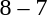<table style="text-align:center">
<tr>
<th width=200></th>
<th width=100></th>
<th width=200></th>
</tr>
<tr>
<td align=right><strong></strong></td>
<td>8 – 7</td>
<td align=left></td>
</tr>
</table>
